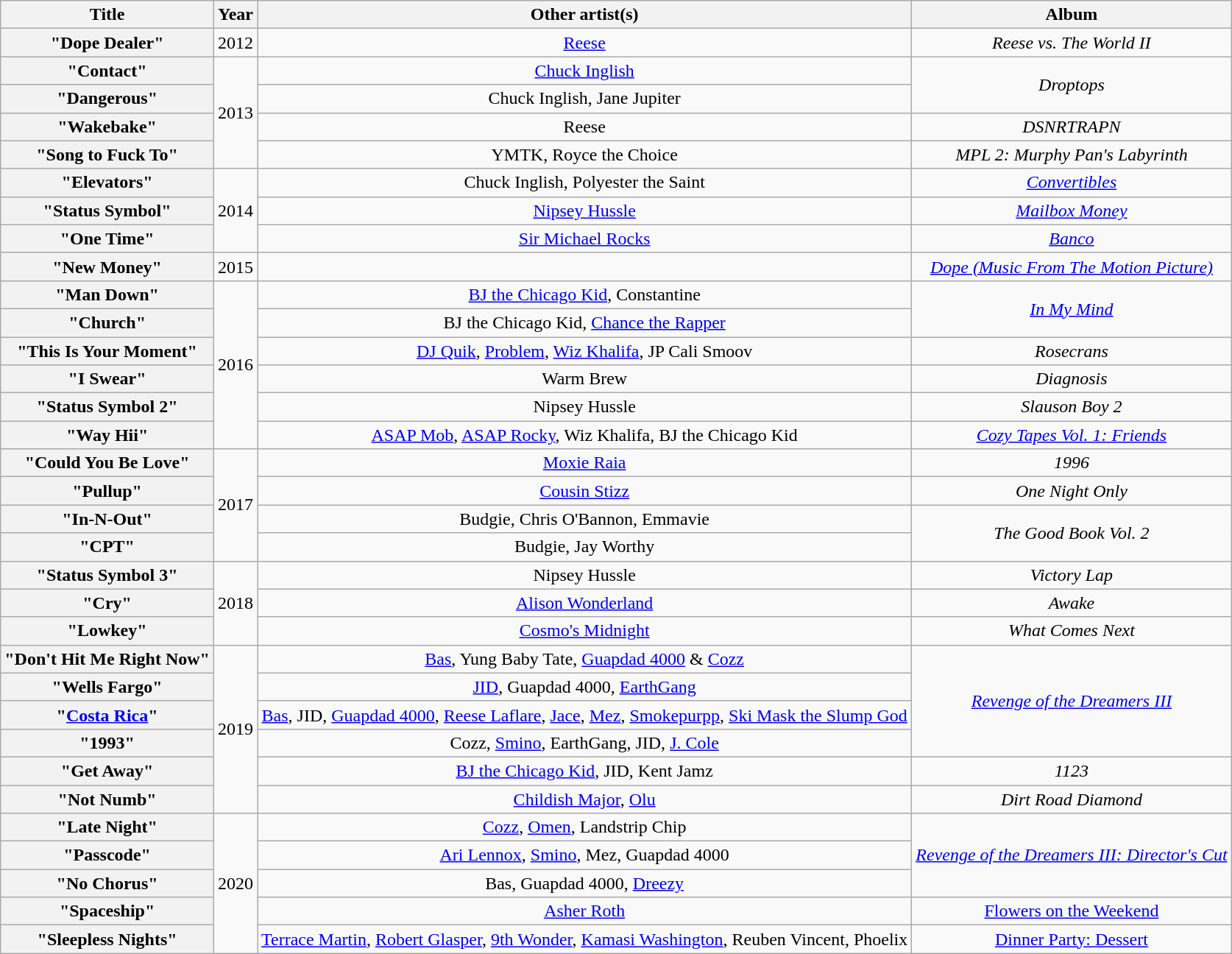<table class="wikitable plainrowheaders" style="text-align:center;">
<tr>
<th scope="col">Title</th>
<th scope="col">Year</th>
<th scope="col">Other artist(s)</th>
<th scope="col">Album</th>
</tr>
<tr>
<th scope=row>"Dope Dealer"</th>
<td>2012</td>
<td><a href='#'>Reese</a></td>
<td><em>Reese vs. The World II</em></td>
</tr>
<tr>
<th scope=row>"Contact"</th>
<td rowspan="4">2013</td>
<td><a href='#'>Chuck Inglish</a></td>
<td rowspan="2"><em>Droptops</em></td>
</tr>
<tr>
<th scope=row>"Dangerous"</th>
<td>Chuck Inglish, Jane Jupiter</td>
</tr>
<tr>
<th scope=row>"Wakebake"</th>
<td>Reese</td>
<td><em>DSNRTRAPN</em></td>
</tr>
<tr>
<th scope=row>"Song to Fuck To"</th>
<td>YMTK, Royce the Choice</td>
<td><em>MPL 2: Murphy Pan's Labyrinth</em></td>
</tr>
<tr>
<th scope=row>"Elevators"</th>
<td rowspan="3">2014</td>
<td>Chuck Inglish, Polyester the Saint</td>
<td><em><a href='#'>Convertibles</a></em></td>
</tr>
<tr>
<th scope=row>"Status Symbol"</th>
<td><a href='#'>Nipsey Hussle</a></td>
<td><em><a href='#'>Mailbox Money</a></em></td>
</tr>
<tr>
<th scope=row>"One Time"</th>
<td><a href='#'>Sir Michael Rocks</a></td>
<td><em><a href='#'>Banco</a></em></td>
</tr>
<tr>
<th scope=row>"New Money"</th>
<td>2015</td>
<td></td>
<td><em><a href='#'>Dope (Music From The Motion Picture)</a></em></td>
</tr>
<tr>
<th scope=row>"Man Down"</th>
<td rowspan="6">2016</td>
<td><a href='#'>BJ the Chicago Kid</a>, Constantine</td>
<td rowspan="2"><em><a href='#'>In My Mind</a></em></td>
</tr>
<tr>
<th scope=row>"Church"</th>
<td>BJ the Chicago Kid, <a href='#'>Chance the Rapper</a></td>
</tr>
<tr>
<th scope=row>"This Is Your Moment"</th>
<td><a href='#'>DJ Quik</a>, <a href='#'>Problem</a>, <a href='#'>Wiz Khalifa</a>, JP Cali Smoov</td>
<td><em>Rosecrans</em></td>
</tr>
<tr>
<th scope=row>"I Swear"</th>
<td>Warm Brew</td>
<td><em>Diagnosis</em></td>
</tr>
<tr>
<th scope=row>"Status Symbol 2"</th>
<td>Nipsey Hussle</td>
<td><em>Slauson Boy 2</em></td>
</tr>
<tr>
<th scope=row>"Way Hii"</th>
<td><a href='#'>ASAP Mob</a>, <a href='#'>ASAP Rocky</a>, Wiz Khalifa, BJ the Chicago Kid</td>
<td><em><a href='#'>Cozy Tapes Vol. 1: Friends</a></em></td>
</tr>
<tr>
<th scope=row>"Could You Be Love"</th>
<td rowspan="4">2017</td>
<td><a href='#'>Moxie Raia</a></td>
<td><em>1996</em></td>
</tr>
<tr>
<th scope=row>"Pullup"</th>
<td><a href='#'>Cousin Stizz</a></td>
<td><em>One Night Only</em></td>
</tr>
<tr>
<th scope=row>"In-N-Out"</th>
<td>Budgie, Chris O'Bannon, Emmavie</td>
<td rowspan="2"><em>The Good Book Vol. 2</em></td>
</tr>
<tr>
<th scope=row>"CPT"</th>
<td>Budgie, Jay Worthy</td>
</tr>
<tr>
<th scope=row>"Status Symbol 3"</th>
<td rowspan="3">2018</td>
<td>Nipsey Hussle</td>
<td><em>Victory Lap</em></td>
</tr>
<tr>
<th scope=row>"Cry"</th>
<td><a href='#'>Alison Wonderland</a></td>
<td><em>Awake</em></td>
</tr>
<tr>
<th scope=row>"Lowkey"</th>
<td><a href='#'>Cosmo's Midnight</a></td>
<td><em>What Comes Next</em></td>
</tr>
<tr>
<th scope="row">"Don't Hit Me Right Now"</th>
<td rowspan="6">2019</td>
<td><a href='#'>Bas</a>, Yung Baby Tate, <a href='#'>Guapdad 4000</a> & <a href='#'>Cozz</a></td>
<td rowspan="4"><em><a href='#'>Revenge of the Dreamers III</a></em></td>
</tr>
<tr>
<th scope="row">"Wells Fargo"</th>
<td><a href='#'>JID</a>, Guapdad 4000, <a href='#'>EarthGang</a></td>
</tr>
<tr>
<th scope=row>"<a href='#'>Costa Rica</a>"</th>
<td><a href='#'>Bas</a>, JID, <a href='#'>Guapdad 4000</a>, <a href='#'>Reese Laflare</a>, <a href='#'>Jace</a>, <a href='#'>Mez</a>, <a href='#'>Smokepurpp</a>, <a href='#'>Ski Mask the Slump God</a></td>
</tr>
<tr>
<th scope="row">"1993"</th>
<td>Cozz, <a href='#'>Smino</a>, EarthGang, JID, <a href='#'>J. Cole</a></td>
</tr>
<tr>
<th scope=row>"Get Away"</th>
<td><a href='#'>BJ the Chicago Kid</a>, JID, Kent Jamz</td>
<td><em>1123</em></td>
</tr>
<tr>
<th scope="row">"Not Numb"</th>
<td><a href='#'>Childish Major</a>, <a href='#'>Olu</a></td>
<td><em>Dirt Road Diamond</em></td>
</tr>
<tr>
<th scope="row">"Late Night"</th>
<td rowspan="5">2020</td>
<td><a href='#'>Cozz</a>, <a href='#'>Omen</a>, Landstrip Chip</td>
<td rowspan="3"><em><a href='#'>Revenge of the Dreamers III: Director's Cut</a></em></td>
</tr>
<tr>
<th scope="row">"Passcode"</th>
<td><a href='#'>Ari Lennox</a>, <a href='#'>Smino</a>, Mez, Guapdad 4000</td>
</tr>
<tr>
<th scope="row">"No Chorus"</th>
<td>Bas, Guapdad 4000, <a href='#'>Dreezy</a></td>
</tr>
<tr>
<th scope="row">"Spaceship"</th>
<td><a href='#'>Asher Roth</a></td>
<td><a href='#'>Flowers on the Weekend</a></td>
</tr>
<tr>
<th scope="row">"Sleepless Nights"</th>
<td><a href='#'>Terrace Martin</a>, <a href='#'>Robert Glasper</a>, <a href='#'>9th Wonder</a>, <a href='#'>Kamasi Washington</a>, Reuben Vincent, Phoelix</td>
<td><a href='#'>Dinner Party: Dessert</a></td>
</tr>
</table>
